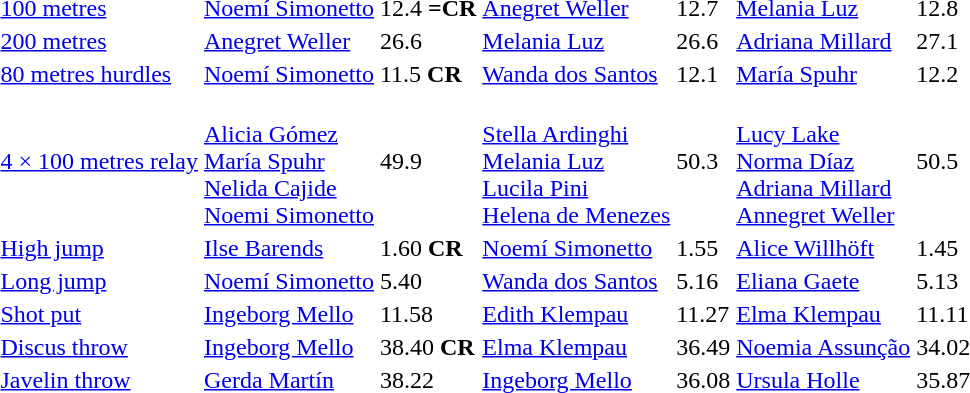<table>
<tr>
<td><a href='#'>100 metres</a></td>
<td><a href='#'>Noemí Simonetto</a><br> </td>
<td>12.4 <strong>=CR</strong></td>
<td><a href='#'>Anegret Weller</a><br> </td>
<td>12.7</td>
<td><a href='#'>Melania Luz</a><br> </td>
<td>12.8</td>
</tr>
<tr>
<td><a href='#'>200 metres</a></td>
<td><a href='#'>Anegret Weller</a><br> </td>
<td>26.6</td>
<td><a href='#'>Melania Luz</a><br> </td>
<td>26.6</td>
<td><a href='#'>Adriana Millard</a><br> </td>
<td>27.1</td>
</tr>
<tr>
<td><a href='#'>80 metres hurdles</a></td>
<td><a href='#'>Noemí Simonetto</a><br> </td>
<td>11.5 <strong>CR</strong></td>
<td><a href='#'>Wanda dos Santos</a><br> </td>
<td>12.1</td>
<td><a href='#'>María Spuhr</a><br> </td>
<td>12.2</td>
</tr>
<tr>
<td><a href='#'>4 × 100 metres relay</a></td>
<td><br><a href='#'>Alicia Gómez</a><br><a href='#'>María Spuhr</a><br><a href='#'>Nelida Cajide</a><br><a href='#'>Noemi Simonetto</a></td>
<td>49.9</td>
<td><br><a href='#'>Stella Ardinghi</a><br><a href='#'>Melania Luz</a><br><a href='#'>Lucila Pini</a><br><a href='#'>Helena de Menezes</a></td>
<td>50.3</td>
<td><br><a href='#'>Lucy Lake</a><br><a href='#'>Norma Díaz</a><br><a href='#'>Adriana Millard</a><br><a href='#'>Annegret Weller</a></td>
<td>50.5</td>
</tr>
<tr>
<td><a href='#'>High jump</a></td>
<td><a href='#'>Ilse Barends</a><br> </td>
<td>1.60 <strong>CR</strong></td>
<td><a href='#'>Noemí Simonetto</a><br> </td>
<td>1.55</td>
<td><a href='#'>Alice Willhöft</a><br> </td>
<td>1.45</td>
</tr>
<tr>
<td><a href='#'>Long jump</a></td>
<td><a href='#'>Noemí Simonetto</a><br> </td>
<td>5.40</td>
<td><a href='#'>Wanda dos Santos</a><br> </td>
<td>5.16</td>
<td><a href='#'>Eliana Gaete</a><br> </td>
<td>5.13</td>
</tr>
<tr>
<td><a href='#'>Shot put</a></td>
<td><a href='#'>Ingeborg Mello</a><br> </td>
<td>11.58</td>
<td><a href='#'>Edith Klempau</a><br> </td>
<td>11.27</td>
<td><a href='#'>Elma Klempau</a><br> </td>
<td>11.11</td>
</tr>
<tr>
<td><a href='#'>Discus throw</a></td>
<td><a href='#'>Ingeborg Mello</a><br> </td>
<td>38.40 <strong>CR</strong></td>
<td><a href='#'>Elma Klempau</a><br> </td>
<td>36.49</td>
<td><a href='#'>Noemia Assunção</a><br> </td>
<td>34.02</td>
</tr>
<tr>
<td><a href='#'>Javelin throw</a></td>
<td><a href='#'>Gerda Martín</a><br> </td>
<td>38.22</td>
<td><a href='#'>Ingeborg Mello</a><br> </td>
<td>36.08</td>
<td><a href='#'>Ursula Holle</a><br> </td>
<td>35.87</td>
</tr>
</table>
